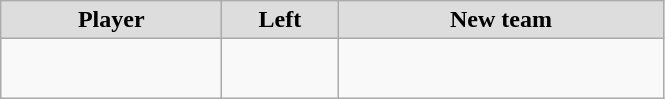<table class="wikitable" style="text-align: center">
<tr style="text-align:center; background:#ddd;">
<td style="width:140px"><strong>Player</strong></td>
<td style="width:70px"><strong>Left</strong></td>
<td style="width:210px"><strong>New team</strong></td>
</tr>
<tr style="height:40px">
<td></td>
<td style="font-size: 80%"></td>
<td></td>
</tr>
</table>
